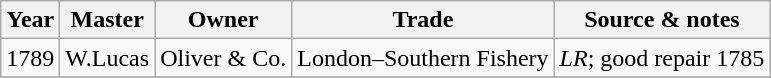<table class=" wikitable">
<tr>
<th>Year</th>
<th>Master</th>
<th>Owner</th>
<th>Trade</th>
<th>Source & notes</th>
</tr>
<tr>
<td>1789</td>
<td>W.Lucas</td>
<td>Oliver & Co.</td>
<td>London–Southern Fishery</td>
<td><em>LR</em>; good repair 1785</td>
</tr>
<tr>
</tr>
</table>
